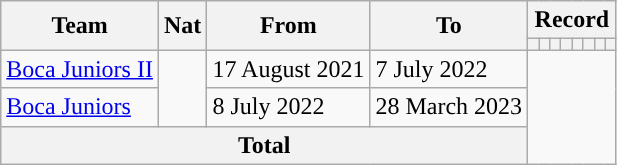<table class="wikitable" style="text-align: center">
<tr>
<th rowspan="2">Team</th>
<th rowspan="2">Nat</th>
<th rowspan="2">From</th>
<th rowspan="2">To</th>
<th colspan="8">Record</th>
</tr>
<tr>
<th></th>
<th></th>
<th></th>
<th></th>
<th></th>
<th></th>
<th></th>
<th></th>
</tr>
<tr>
<td align=left><a href='#'>Boca Juniors II</a></td>
<td rowspan="2"></td>
<td align=left>17 August 2021</td>
<td align=left>7 July 2022<br></td>
</tr>
<tr>
<td align=left><a href='#'>Boca Juniors</a></td>
<td align=left>8 July 2022</td>
<td align=left>28 March 2023<br></td>
</tr>
<tr align=center>
<th colspan="4">Total<br></th>
</tr>
</table>
